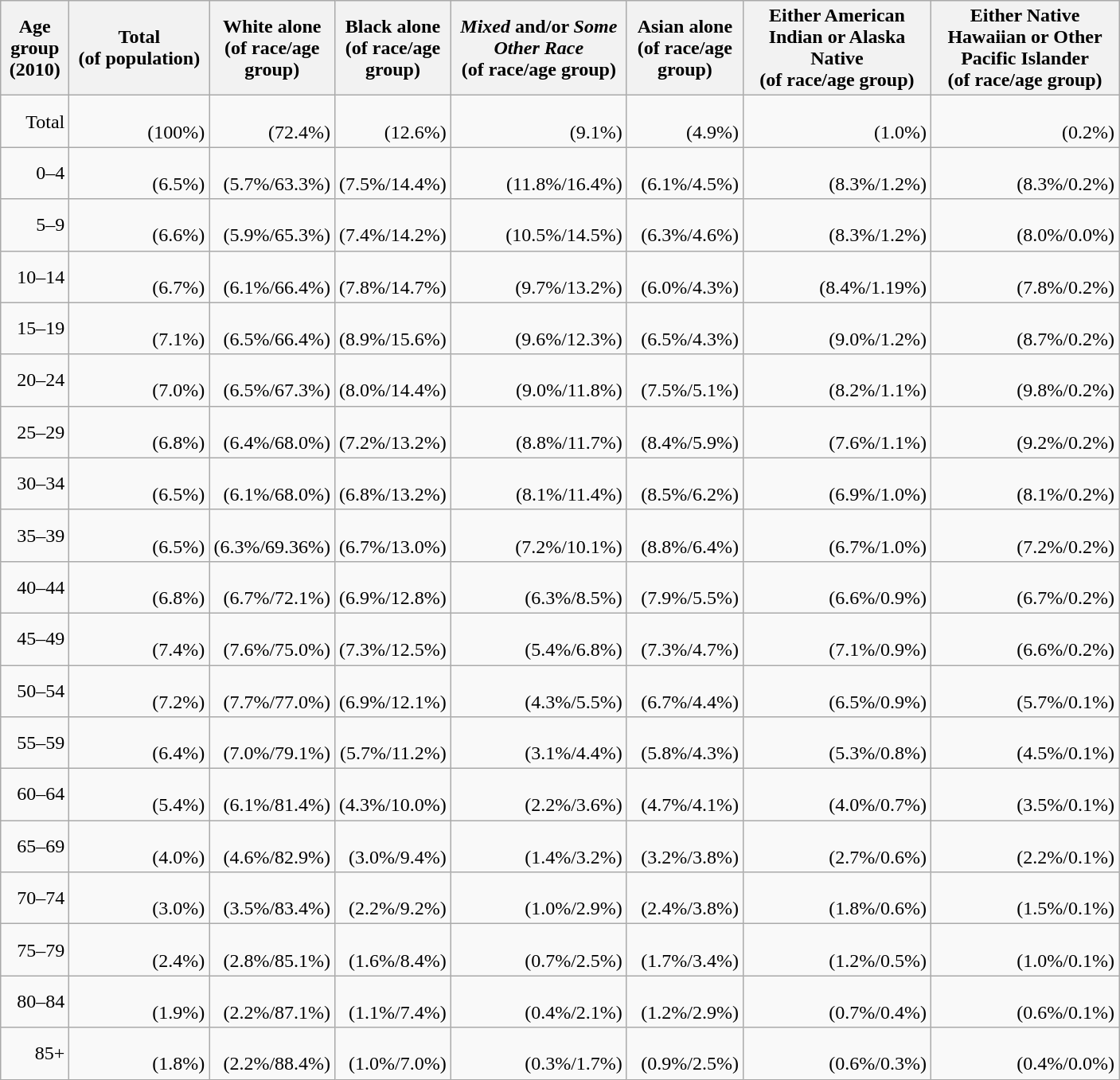<table class="wikitable" style="text-align: right;">
<tr>
<th width="50">Age group (2010)</th>
<th width="110">Total <br>(of population)</th>
<th width="70">White alone <br>(of race/age group)</th>
<th width="70">Black alone <br>(of race/age group)</th>
<th width="140"><em>Mixed</em> and/or <em>Some Other Race</em> <br>(of race/age group)</th>
<th width="90">Asian alone <br>(of race/age group)</th>
<th width="150">Either American Indian or Alaska Native <br>(of race/age group)</th>
<th width="150">Either Native Hawaiian or Other Pacific Islander <br>(of race/age group)</th>
</tr>
<tr>
<td>Total</td>
<td> <br>(100%)</td>
<td> <br>(72.4%)</td>
<td> <br>(12.6%)</td>
<td> <br>(9.1%)</td>
<td> <br>(4.9%)</td>
<td> <br>(1.0%)</td>
<td> <br>(0.2%)</td>
</tr>
<tr>
<td>0–4</td>
<td> <br>(6.5%)</td>
<td> <br>(5.7%/63.3%)</td>
<td> <br>(7.5%/14.4%)</td>
<td> <br>(11.8%/16.4%)</td>
<td> <br>(6.1%/4.5%)</td>
<td> <br>(8.3%/1.2%)</td>
<td> <br>(8.3%/0.2%)</td>
</tr>
<tr>
<td>5–9</td>
<td> <br>(6.6%)</td>
<td> <br>(5.9%/65.3%)</td>
<td> <br>(7.4%/14.2%)</td>
<td> <br>(10.5%/14.5%)</td>
<td> <br>(6.3%/4.6%)</td>
<td> <br>(8.3%/1.2%)</td>
<td> <br>(8.0%/0.0%)</td>
</tr>
<tr>
<td>10–14</td>
<td> <br>(6.7%)</td>
<td> <br>(6.1%/66.4%)</td>
<td> <br>(7.8%/14.7%)</td>
<td> <br>(9.7%/13.2%)</td>
<td> <br>(6.0%/4.3%)</td>
<td> <br>(8.4%/1.19%)</td>
<td> <br>(7.8%/0.2%)</td>
</tr>
<tr>
<td>15–19</td>
<td> <br>(7.1%)</td>
<td> <br>(6.5%/66.4%)</td>
<td> <br>(8.9%/15.6%)</td>
<td> <br>(9.6%/12.3%)</td>
<td> <br>(6.5%/4.3%)</td>
<td> <br>(9.0%/1.2%)</td>
<td> <br>(8.7%/0.2%)</td>
</tr>
<tr>
<td>20–24</td>
<td> <br>(7.0%)</td>
<td> <br>(6.5%/67.3%)</td>
<td> <br>(8.0%/14.4%)</td>
<td> <br>(9.0%/11.8%)</td>
<td> <br>(7.5%/5.1%)</td>
<td> <br>(8.2%/1.1%)</td>
<td> <br>(9.8%/0.2%)</td>
</tr>
<tr>
<td>25–29</td>
<td> <br>(6.8%)</td>
<td> <br>(6.4%/68.0%)</td>
<td> <br>(7.2%/13.2%)</td>
<td> <br>(8.8%/11.7%)</td>
<td> <br>(8.4%/5.9%)</td>
<td> <br>(7.6%/1.1%)</td>
<td> <br>(9.2%/0.2%)</td>
</tr>
<tr>
<td>30–34</td>
<td> <br>(6.5%)</td>
<td> <br>(6.1%/68.0%)</td>
<td> <br>(6.8%/13.2%)</td>
<td> <br>(8.1%/11.4%)</td>
<td> <br>(8.5%/6.2%)</td>
<td> <br>(6.9%/1.0%)</td>
<td> <br>(8.1%/0.2%)</td>
</tr>
<tr>
<td>35–39</td>
<td> <br>(6.5%)</td>
<td> <br>(6.3%/69.36%)</td>
<td> <br>(6.7%/13.0%)</td>
<td> <br>(7.2%/10.1%)</td>
<td> <br>(8.8%/6.4%)</td>
<td> <br>(6.7%/1.0%)</td>
<td> <br>(7.2%/0.2%)</td>
</tr>
<tr>
<td>40–44</td>
<td> <br>(6.8%)</td>
<td> <br>(6.7%/72.1%)</td>
<td> <br>(6.9%/12.8%)</td>
<td> <br>(6.3%/8.5%)</td>
<td> <br>(7.9%/5.5%)</td>
<td> <br>(6.6%/0.9%)</td>
<td> <br>(6.7%/0.2%)</td>
</tr>
<tr>
<td>45–49</td>
<td> <br>(7.4%)</td>
<td> <br>(7.6%/75.0%)</td>
<td> <br>(7.3%/12.5%)</td>
<td> <br>(5.4%/6.8%)</td>
<td> <br>(7.3%/4.7%)</td>
<td> <br>(7.1%/0.9%)</td>
<td> <br>(6.6%/0.2%)</td>
</tr>
<tr>
<td>50–54</td>
<td> <br>(7.2%)</td>
<td> <br>(7.7%/77.0%)</td>
<td> <br>(6.9%/12.1%)</td>
<td> <br>(4.3%/5.5%)</td>
<td> <br>(6.7%/4.4%)</td>
<td> <br>(6.5%/0.9%)</td>
<td> <br>(5.7%/0.1%)</td>
</tr>
<tr>
<td>55–59</td>
<td> <br>(6.4%)</td>
<td> <br>(7.0%/79.1%)</td>
<td> <br>(5.7%/11.2%)</td>
<td> <br>(3.1%/4.4%)</td>
<td> <br>(5.8%/4.3%)</td>
<td> <br>(5.3%/0.8%)</td>
<td> <br>(4.5%/0.1%)</td>
</tr>
<tr>
<td>60–64</td>
<td> <br>(5.4%)</td>
<td> <br>(6.1%/81.4%)</td>
<td> <br>(4.3%/10.0%)</td>
<td> <br>(2.2%/3.6%)</td>
<td> <br>(4.7%/4.1%)</td>
<td> <br>(4.0%/0.7%)</td>
<td> <br>(3.5%/0.1%)</td>
</tr>
<tr>
<td>65–69</td>
<td> <br>(4.0%)</td>
<td> <br>(4.6%/82.9%)</td>
<td> <br>(3.0%/9.4%)</td>
<td> <br>(1.4%/3.2%)</td>
<td> <br>(3.2%/3.8%)</td>
<td> <br>(2.7%/0.6%)</td>
<td> <br>(2.2%/0.1%)</td>
</tr>
<tr>
<td>70–74</td>
<td> <br>(3.0%)</td>
<td> <br>(3.5%/83.4%)</td>
<td> <br>(2.2%/9.2%)</td>
<td> <br>(1.0%/2.9%)</td>
<td> <br>(2.4%/3.8%)</td>
<td> <br>(1.8%/0.6%)</td>
<td> <br>(1.5%/0.1%)</td>
</tr>
<tr>
<td>75–79</td>
<td> <br>(2.4%)</td>
<td> <br>(2.8%/85.1%)</td>
<td> <br>(1.6%/8.4%)</td>
<td> <br>(0.7%/2.5%)</td>
<td> <br>(1.7%/3.4%)</td>
<td> <br>(1.2%/0.5%)</td>
<td> <br>(1.0%/0.1%)</td>
</tr>
<tr>
<td>80–84</td>
<td> <br>(1.9%)</td>
<td> <br>(2.2%/87.1%)</td>
<td> <br>(1.1%/7.4%)</td>
<td> <br>(0.4%/2.1%)</td>
<td> <br>(1.2%/2.9%)</td>
<td> <br>(0.7%/0.4%)</td>
<td> <br>(0.6%/0.1%)</td>
</tr>
<tr>
<td>85+</td>
<td> <br>(1.8%)</td>
<td> <br>(2.2%/88.4%)</td>
<td> <br>(1.0%/7.0%)</td>
<td> <br>(0.3%/1.7%)</td>
<td> <br>(0.9%/2.5%)</td>
<td> <br>(0.6%/0.3%)</td>
<td> <br>(0.4%/0.0%)</td>
</tr>
</table>
